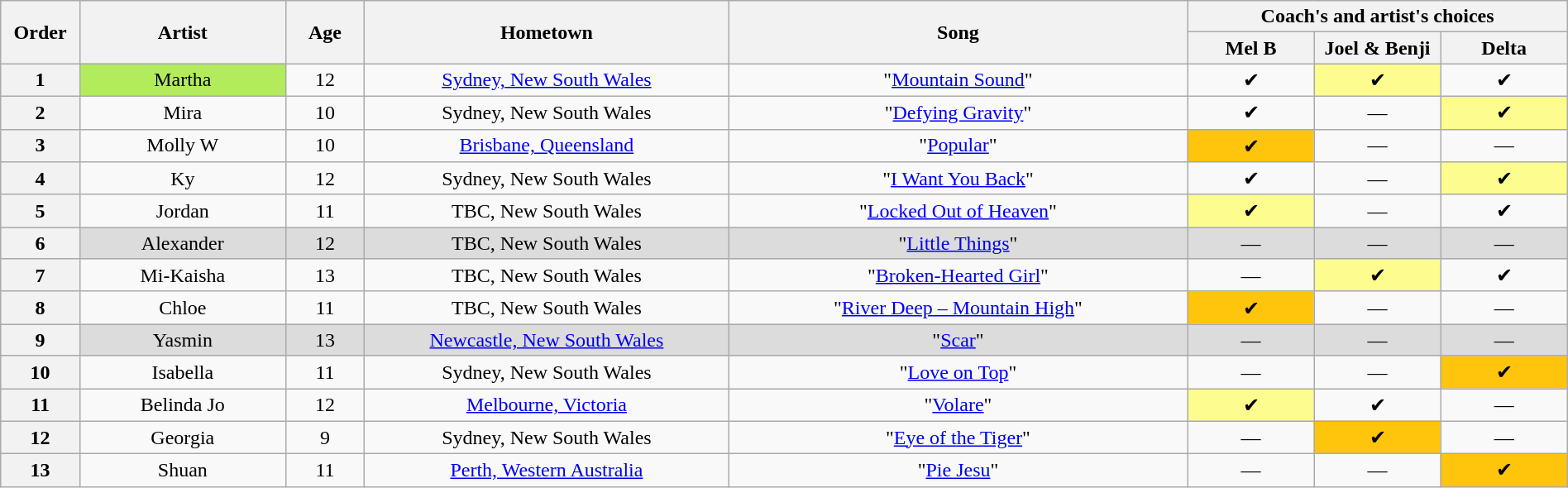<table class="wikitable" style="text-align:center; width:100%">
<tr>
<th scope="col" rowspan="2" style="width:05%">Order</th>
<th scope="col" rowspan="2" style="width:13%">Artist</th>
<th scope="col" rowspan="2" style="width:05%">Age</th>
<th scope="col" rowspan="2" style="width:23%">Hometown</th>
<th scope="col" rowspan="2" style="width:29%">Song</th>
<th scope="col" colspan="3" style="width:25%">Coach's and artist's choices</th>
</tr>
<tr>
<th style="width:08%" nowrap>Mel B</th>
<th style="width:08%">Joel & Benji</th>
<th style="width:08%">Delta</th>
</tr>
<tr>
<th>1</th>
<td style="background:#B2EC5D">Martha</td>
<td>12</td>
<td><a href='#'>Sydney, New South Wales</a></td>
<td>"<a href='#'>Mountain Sound</a>"</td>
<td>✔</td>
<td style="background:#fdfc8f">✔</td>
<td>✔</td>
</tr>
<tr>
<th>2</th>
<td>Mira</td>
<td>10</td>
<td>Sydney, New South Wales</td>
<td>"<a href='#'>Defying Gravity</a>"</td>
<td>✔</td>
<td>—</td>
<td style="background:#fdfc8f">✔</td>
</tr>
<tr>
<th>3</th>
<td>Molly W</td>
<td>10</td>
<td><a href='#'>Brisbane, Queensland</a></td>
<td>"<a href='#'>Popular</a>"</td>
<td style="background:#FFC40C">✔</td>
<td>—</td>
<td>—</td>
</tr>
<tr>
<th>4</th>
<td>Ky</td>
<td>12</td>
<td>Sydney, New South Wales</td>
<td>"<a href='#'>I Want You Back</a>"</td>
<td>✔</td>
<td>—</td>
<td style="background:#fdfc8f">✔</td>
</tr>
<tr>
<th>5</th>
<td>Jordan</td>
<td>11</td>
<td>TBC, New South Wales</td>
<td>"<a href='#'>Locked Out of Heaven</a>"</td>
<td style="background:#fdfc8f">✔</td>
<td>—</td>
<td>✔</td>
</tr>
<tr style="background:#DCDCDC">
<th>6</th>
<td>Alexander</td>
<td>12</td>
<td>TBC, New South Wales</td>
<td>"<a href='#'>Little Things</a>"</td>
<td>—</td>
<td>—</td>
<td>—</td>
</tr>
<tr>
<th>7</th>
<td>Mi-Kaisha</td>
<td>13</td>
<td>TBC, New South Wales</td>
<td>"<a href='#'>Broken-Hearted Girl</a>"</td>
<td>—</td>
<td style="background:#fdfc8f">✔</td>
<td>✔</td>
</tr>
<tr>
<th>8</th>
<td>Chloe</td>
<td>11</td>
<td>TBC, New South Wales</td>
<td>"<a href='#'>River Deep – Mountain High</a>"</td>
<td style="background:#FFC40C">✔</td>
<td>—</td>
<td>—</td>
</tr>
<tr style="background:#DCDCDC">
<th>9</th>
<td>Yasmin</td>
<td>13</td>
<td><a href='#'>Newcastle, New South Wales</a></td>
<td>"<a href='#'>Scar</a>"</td>
<td>—</td>
<td>—</td>
<td>—</td>
</tr>
<tr>
<th>10</th>
<td>Isabella</td>
<td>11</td>
<td>Sydney, New South Wales</td>
<td>"<a href='#'>Love on Top</a>"</td>
<td>—</td>
<td>—</td>
<td style="background:#FFC40C">✔</td>
</tr>
<tr>
<th>11</th>
<td>Belinda Jo</td>
<td>12</td>
<td><a href='#'>Melbourne, Victoria</a></td>
<td>"<a href='#'>Volare</a>"</td>
<td style="background:#fdfc8f">✔</td>
<td>✔</td>
<td>—</td>
</tr>
<tr>
<th>12</th>
<td>Georgia</td>
<td>9</td>
<td>Sydney, New South Wales</td>
<td>"<a href='#'>Eye of the Tiger</a>"</td>
<td>—</td>
<td style="background:#FFC40C">✔</td>
<td>—</td>
</tr>
<tr>
<th>13</th>
<td>Shuan</td>
<td>11</td>
<td><a href='#'>Perth, Western Australia</a></td>
<td>"<a href='#'>Pie Jesu</a>"</td>
<td>—</td>
<td>—</td>
<td style="background:#FFC40C">✔</td>
</tr>
</table>
